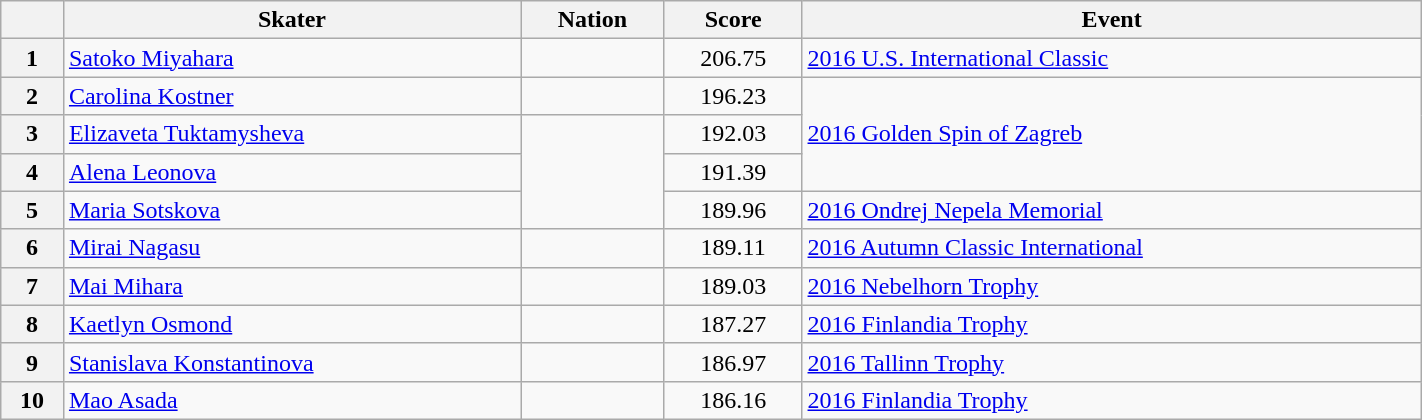<table class="wikitable sortable" style="text-align:left; width:75%">
<tr>
<th scope="col"></th>
<th scope="col">Skater</th>
<th scope="col">Nation</th>
<th scope="col">Score</th>
<th scope="col">Event</th>
</tr>
<tr>
<th scope="row">1</th>
<td><a href='#'>Satoko Miyahara</a></td>
<td></td>
<td style="text-align:center;">206.75</td>
<td><a href='#'>2016 U.S. International Classic</a></td>
</tr>
<tr>
<th scope="row">2</th>
<td><a href='#'>Carolina Kostner</a></td>
<td></td>
<td style="text-align:center;">196.23</td>
<td rowspan="3"><a href='#'>2016 Golden Spin of Zagreb</a></td>
</tr>
<tr>
<th scope="row">3</th>
<td><a href='#'>Elizaveta Tuktamysheva</a></td>
<td rowspan="3"></td>
<td style="text-align:center;">192.03</td>
</tr>
<tr>
<th scope="row">4</th>
<td><a href='#'>Alena Leonova</a></td>
<td style="text-align:center;">191.39</td>
</tr>
<tr>
<th scope="row">5</th>
<td><a href='#'>Maria Sotskova</a></td>
<td style="text-align:center;">189.96</td>
<td><a href='#'>2016 Ondrej Nepela Memorial</a></td>
</tr>
<tr>
<th scope="row">6</th>
<td><a href='#'>Mirai Nagasu</a></td>
<td></td>
<td style="text-align:center;">189.11</td>
<td><a href='#'>2016 Autumn Classic International</a></td>
</tr>
<tr>
<th scope="row">7</th>
<td><a href='#'>Mai Mihara</a></td>
<td></td>
<td style="text-align:center;">189.03</td>
<td><a href='#'>2016 Nebelhorn Trophy</a></td>
</tr>
<tr>
<th scope="row">8</th>
<td><a href='#'>Kaetlyn Osmond</a></td>
<td></td>
<td style="text-align:center;">187.27</td>
<td><a href='#'>2016 Finlandia Trophy</a></td>
</tr>
<tr>
<th scope="row">9</th>
<td><a href='#'>Stanislava Konstantinova</a></td>
<td></td>
<td style="text-align:center;">186.97</td>
<td><a href='#'>2016 Tallinn Trophy</a></td>
</tr>
<tr>
<th scope="row">10</th>
<td><a href='#'>Mao Asada</a></td>
<td></td>
<td style="text-align:center;">186.16</td>
<td><a href='#'>2016 Finlandia Trophy</a></td>
</tr>
</table>
